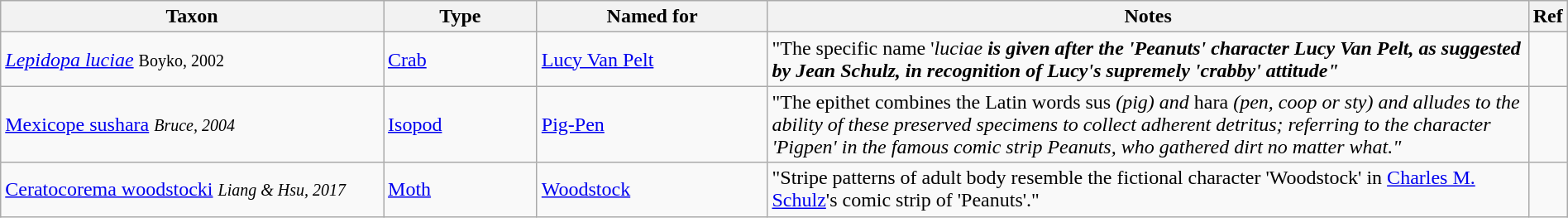<table class="wikitable sortable" width="100%">
<tr>
<th style="width:25%;">Taxon</th>
<th style="width:10%;">Type</th>
<th style="width:15%;">Named for</th>
<th style="width:50%;">Notes</th>
<th class="unsortable">Ref</th>
</tr>
<tr>
<td><em><a href='#'>Lepidopa luciae</a></em> <small>Boyko, 2002</small></td>
<td><a href='#'>Crab</a></td>
<td><a href='#'>Lucy Van Pelt</a></td>
<td>"The specific name '<em>luciae<strong> is given after the 'Peanuts' character Lucy Van Pelt, as suggested by Jean Schulz, in recognition of Lucy's supremely 'crabby' attitude"</td>
<td></td>
</tr>
<tr>
<td></em><a href='#'>Mexicope sushara</a><em> <small>Bruce, 2004</small></td>
<td><a href='#'>Isopod</a></td>
<td><a href='#'>Pig-Pen</a></td>
<td>"The epithet combines the Latin words </em>sus<em> (pig) and </em>hara<em> (pen, coop or sty) and alludes to the ability of these preserved specimens to collect adherent detritus; referring to the character 'Pigpen' in the famous comic strip Peanuts, who gathered dirt no matter what."</td>
<td></td>
</tr>
<tr>
<td></em><a href='#'>Ceratocorema woodstocki</a><em> <small>Liang & Hsu, 2017</small></td>
<td><a href='#'>Moth</a></td>
<td><a href='#'>Woodstock</a></td>
<td>"Stripe patterns of adult body resemble the fictional character 'Woodstock' in <a href='#'>Charles M. Schulz</a>'s comic strip of 'Peanuts'."</td>
<td></td>
</tr>
</table>
